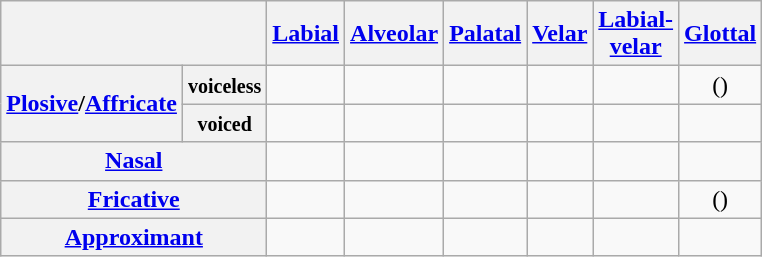<table class=wikitable style=text-align:center>
<tr>
<th colspan=2></th>
<th><a href='#'>Labial</a></th>
<th><a href='#'>Alveolar</a></th>
<th><a href='#'>Palatal</a></th>
<th><a href='#'>Velar</a></th>
<th><a href='#'>Labial-<br>velar</a></th>
<th><a href='#'>Glottal</a></th>
</tr>
<tr>
<th rowspan=2><a href='#'>Plosive</a>/<a href='#'>Affricate</a></th>
<th><small>voiceless</small></th>
<td></td>
<td></td>
<td></td>
<td></td>
<td></td>
<td>()</td>
</tr>
<tr>
<th><small>voiced</small></th>
<td></td>
<td></td>
<td></td>
<td></td>
<td></td>
<td></td>
</tr>
<tr>
<th colspan=2><a href='#'>Nasal</a></th>
<td></td>
<td></td>
<td></td>
<td></td>
<td></td>
<td></td>
</tr>
<tr>
<th colspan=2><a href='#'>Fricative</a></th>
<td></td>
<td></td>
<td></td>
<td></td>
<td></td>
<td>()</td>
</tr>
<tr>
<th colspan=2><a href='#'>Approximant</a></th>
<td></td>
<td></td>
<td></td>
<td></td>
<td></td>
<td></td>
</tr>
</table>
